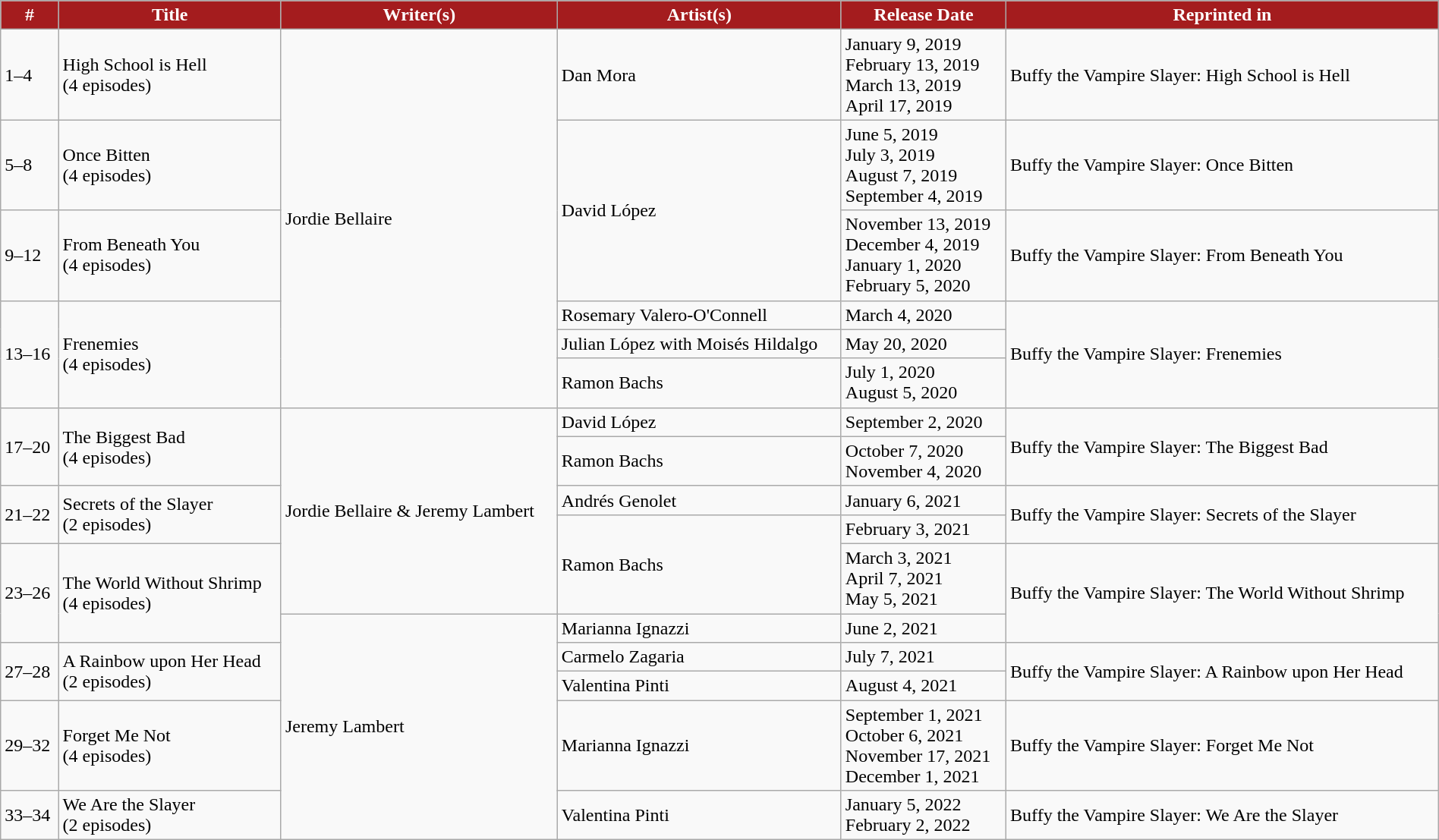<table style="width: 100%;" class="wikitable">
<tr>
<th style="background: #A41C1E; color: white;">#</th>
<th style="background: #A41C1E; color: white;">Title</th>
<th style="background: #A41C1E; color: white;">Writer(s)</th>
<th style="background: #A41C1E; color: white;">Artist(s)</th>
<th style="background: #A41C1E; color: white;">Release Date</th>
<th style="background: #A41C1E; color: white;">Reprinted in</th>
</tr>
<tr>
<td>1–4</td>
<td>High School is Hell<br>(4 episodes)</td>
<td rowspan="6">Jordie Bellaire</td>
<td>Dan Mora</td>
<td>January 9, 2019 <br>February 13, 2019 <br>March 13, 2019 <br>April 17, 2019</td>
<td>Buffy the Vampire Slayer: High School is Hell</td>
</tr>
<tr>
<td>5–8</td>
<td>Once Bitten<br>(4 episodes)</td>
<td rowspan="2">David López</td>
<td>June 5, 2019 <br>July 3, 2019 <br>August 7, 2019 <br>September 4, 2019</td>
<td>Buffy the Vampire Slayer: Once Bitten</td>
</tr>
<tr>
<td>9–12</td>
<td>From Beneath You<br>(4 episodes)</td>
<td>November 13, 2019 <br>December 4, 2019 <br>January 1, 2020 <br>February 5, 2020</td>
<td>Buffy the Vampire Slayer: From Beneath You</td>
</tr>
<tr>
<td rowspan="3">13–16</td>
<td rowspan="3">Frenemies<br>(4 episodes)</td>
<td>Rosemary Valero-O'Connell</td>
<td>March 4, 2020</td>
<td rowspan="3">Buffy the Vampire Slayer: Frenemies</td>
</tr>
<tr>
<td>Julian López with Moisés Hildalgo</td>
<td>May 20, 2020</td>
</tr>
<tr>
<td>Ramon Bachs</td>
<td>July 1, 2020 <br>August 5, 2020</td>
</tr>
<tr>
<td rowspan="2">17–20</td>
<td rowspan="2">The Biggest Bad<br>(4 episodes)</td>
<td rowspan="5">Jordie Bellaire & Jeremy Lambert</td>
<td>David López</td>
<td>September 2, 2020</td>
<td rowspan="2">Buffy the Vampire Slayer: The Biggest Bad</td>
</tr>
<tr>
<td>Ramon Bachs</td>
<td>October 7, 2020<br>November 4, 2020</td>
</tr>
<tr>
<td rowspan="2">21–22</td>
<td rowspan="2">Secrets of the Slayer<br>(2 episodes)</td>
<td>Andrés Genolet</td>
<td>January 6, 2021<br></td>
<td rowspan="2">Buffy the Vampire Slayer: Secrets of the Slayer</td>
</tr>
<tr>
<td rowspan="2">Ramon Bachs</td>
<td>February 3, 2021</td>
</tr>
<tr>
<td rowspan ="2">23–26</td>
<td rowspan="2">The World Without Shrimp<br>(4 episodes)</td>
<td>March 3, 2021<br>April 7, 2021<br>May 5, 2021</td>
<td rowspan="2">Buffy the Vampire Slayer: The World Without Shrimp</td>
</tr>
<tr>
<td rowspan="5">Jeremy Lambert</td>
<td>Marianna Ignazzi</td>
<td>June 2, 2021</td>
</tr>
<tr>
<td rowspan="2">27–28</td>
<td rowspan="2">A Rainbow upon Her Head<br>(2 episodes)</td>
<td>Carmelo Zagaria</td>
<td>July 7, 2021</td>
<td rowspan="2">Buffy the Vampire Slayer: A Rainbow upon Her Head</td>
</tr>
<tr>
<td>Valentina Pinti</td>
<td>August 4, 2021</td>
</tr>
<tr>
<td>29–32</td>
<td>Forget Me Not<br>(4 episodes)</td>
<td>Marianna Ignazzi</td>
<td>September 1, 2021<br>October 6, 2021<br>November 17, 2021<br>December 1, 2021</td>
<td>Buffy the Vampire Slayer: Forget Me Not</td>
</tr>
<tr>
<td>33–34</td>
<td>We Are the Slayer<br>(2 episodes)</td>
<td>Valentina Pinti</td>
<td>January 5, 2022<br>February 2, 2022</td>
<td>Buffy the Vampire Slayer: We Are the Slayer</td>
</tr>
</table>
